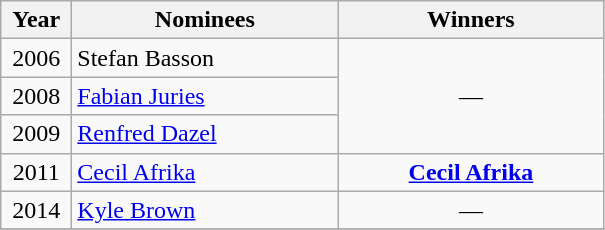<table class="wikitable">
<tr>
<th width=40>Year</th>
<th width=170>Nominees</th>
<th width=170>Winners</th>
</tr>
<tr>
<td align=center>2006</td>
<td>Stefan Basson</td>
<td align=center rowspan=3>—</td>
</tr>
<tr>
<td align=center>2008</td>
<td><a href='#'>Fabian Juries</a></td>
</tr>
<tr>
<td align=center>2009</td>
<td><a href='#'>Renfred Dazel</a></td>
</tr>
<tr>
<td align=center>2011</td>
<td><a href='#'>Cecil Afrika</a></td>
<td align=center><strong><a href='#'>Cecil Afrika</a></strong></td>
</tr>
<tr>
<td align=center>2014</td>
<td><a href='#'>Kyle Brown</a></td>
<td align=center>—</td>
</tr>
<tr>
</tr>
</table>
